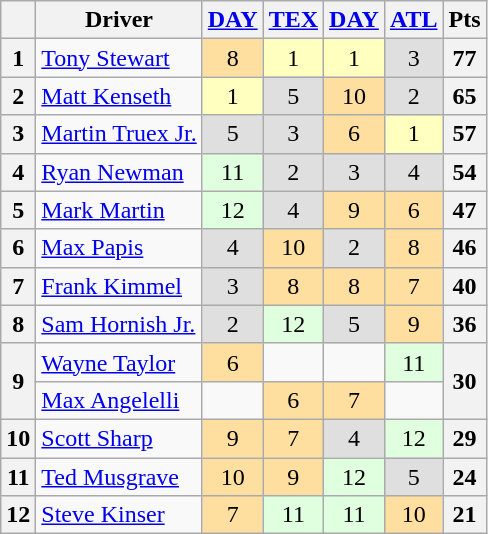<table class="wikitable" style="text-align:center">
<tr valign="center">
<th valign="middle"></th>
<th valign="middle">Driver</th>
<th><a href='#'>DAY</a></th>
<th><a href='#'>TEX</a></th>
<th><a href='#'>DAY</a></th>
<th><a href='#'>ATL</a></th>
<th valign="middle">Pts</th>
</tr>
<tr>
<th>1</th>
<td align="left"> <a href='#'>Tony Stewart</a></td>
<td style="background:#FFDF9F;">8</td>
<td style="background:#FFFFBF;">1</td>
<td style="background:#FFFFBF;">1</td>
<td style="background:#DFDFDF;">3</td>
<th>77</th>
</tr>
<tr>
<th>2</th>
<td align="left"> <a href='#'>Matt Kenseth</a></td>
<td style="background:#FFFFBF;">1</td>
<td style="background:#DFDFDF;">5</td>
<td style="background:#FFDF9F;">10</td>
<td style="background:#DFDFDF;">2</td>
<th>65</th>
</tr>
<tr>
<th>3</th>
<td align="left"> <a href='#'>Martin Truex Jr.</a></td>
<td style="background:#DFDFDF;">5</td>
<td style="background:#DFDFDF;">3</td>
<td style="background:#FFDF9F;">6</td>
<td style="background:#FFFFBF;">1</td>
<th>57</th>
</tr>
<tr>
<th>4</th>
<td align="left"> <a href='#'>Ryan Newman</a></td>
<td style="background:#DFFFDF;">11</td>
<td style="background:#DFDFDF;">2</td>
<td style="background:#DFDFDF;">3</td>
<td style="background:#DFDFDF;">4</td>
<th>54</th>
</tr>
<tr>
<th>5</th>
<td align="left"> <a href='#'>Mark Martin</a></td>
<td style="background:#DFFFDF;">12</td>
<td style="background:#DFDFDF;">4</td>
<td style="background:#FFDF9F;">9</td>
<td style="background:#FFDF9F;">6</td>
<th>47</th>
</tr>
<tr>
<th>6</th>
<td align="left"> <a href='#'>Max Papis</a></td>
<td style="background:#DFDFDF;">4</td>
<td style="background:#FFDF9F;">10</td>
<td style="background:#DFDFDF;">2</td>
<td style="background:#FFDF9F;">8</td>
<th>46</th>
</tr>
<tr>
<th>7</th>
<td align="left"> <a href='#'>Frank Kimmel</a></td>
<td style="background:#DFDFDF;">3</td>
<td style="background:#FFDF9F;">8</td>
<td style="background:#FFDF9F;">8</td>
<td style="background:#FFDF9F;">7</td>
<th>40</th>
</tr>
<tr>
<th>8</th>
<td align="left"> <a href='#'>Sam Hornish Jr.</a></td>
<td style="background:#DFDFDF;">2</td>
<td style="background:#DFFFDF;">12</td>
<td style="background:#DFDFDF;">5</td>
<td style="background:#FFDF9F;">9</td>
<th>36</th>
</tr>
<tr>
<th rowspan=2>9</th>
<td align="left"> <a href='#'>Wayne Taylor</a></td>
<td style="background:#FFDF9F;">6</td>
<td></td>
<td></td>
<td style="background:#DFFFDF;">11</td>
<th rowspan=2>30</th>
</tr>
<tr>
<td align="left"> <a href='#'>Max Angelelli</a></td>
<td></td>
<td style="background:#FFDF9F;">6</td>
<td style="background:#FFDF9F;">7</td>
<td></td>
</tr>
<tr>
<th>10</th>
<td align="left"> <a href='#'>Scott Sharp</a></td>
<td style="background:#FFDF9F;">9</td>
<td style="background:#FFDF9F;">7</td>
<td style="background:#DFDFDF;">4</td>
<td style="background:#DFFFDF;">12</td>
<th>29</th>
</tr>
<tr>
<th>11</th>
<td align="left"> <a href='#'>Ted Musgrave</a></td>
<td style="background:#FFDF9F;">10</td>
<td style="background:#FFDF9F;">9</td>
<td style="background:#DFFFDF;">12</td>
<td style="background:#DFDFDF;">5</td>
<th>24</th>
</tr>
<tr>
<th>12</th>
<td align="left"> <a href='#'>Steve Kinser</a></td>
<td style="background:#FFDF9F;">7</td>
<td style="background:#DFFFDF;">11</td>
<td style="background:#DFFFDF;">11</td>
<td style="background:#FFDF9F;">10</td>
<th>21</th>
</tr>
</table>
